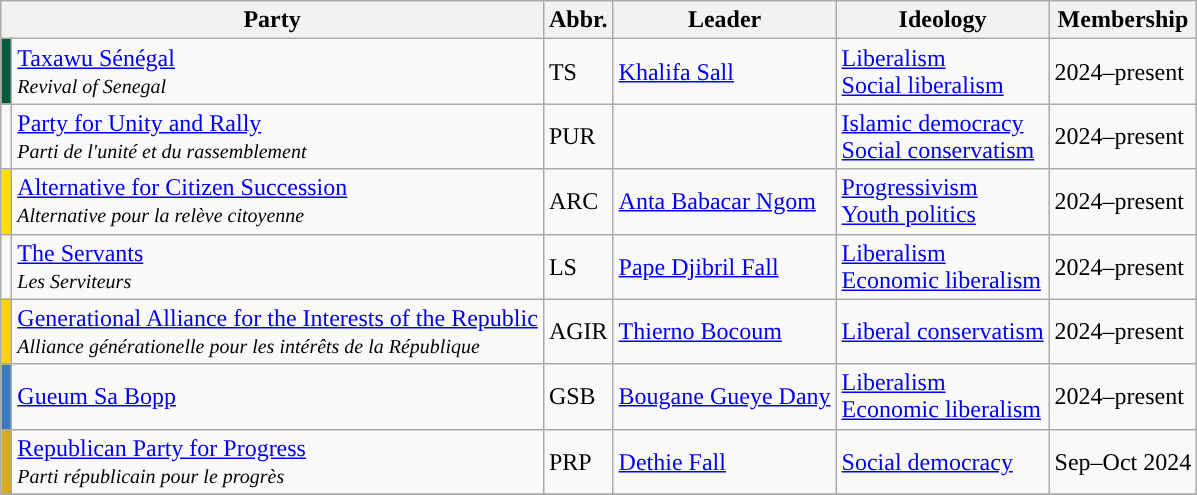<table class=wikitable>
<tr>
<th colspan="2">Party</th>
<th>Abbr.</th>
<th>Leader</th>
<th>Ideology</th>
<th>Membership</th>
</tr>
<tr>
<td bgcolor=#0A5B3B></td>
<td><a href='#'>Taxawu Sénégal</a><br><small><em>Revival of Senegal</em></small></td>
<td>TS</td>
<td><a href='#'>Khalifa Sall</a></td>
<td><a href='#'>Liberalism</a><br><a href='#'>Social liberalism</a></td>
<td>2024–present</td>
</tr>
<tr>
<td bgcolor=></td>
<td><a href='#'>Party for Unity and Rally</a><br><small><em>Parti de l'unité et du rassemblement</em></small></td>
<td>PUR</td>
<td></td>
<td><a href='#'>Islamic democracy</a><br><a href='#'>Social conservatism</a></td>
<td>2024–present</td>
</tr>
<tr>
<td bgcolor=#FEDF00></td>
<td><a href='#'>Alternative for Citizen Succession</a><br><small><em>Alternative pour la relève citoyenne</em></small></td>
<td>ARC</td>
<td><a href='#'>Anta Babacar Ngom</a></td>
<td><a href='#'>Progressivism</a><br><a href='#'>Youth politics</a></td>
<td>2024–present</td>
</tr>
<tr>
<td></td>
<td><a href='#'>The Servants</a><br><small><em>Les Serviteurs</em></small></td>
<td>LS</td>
<td><a href='#'>Pape Djibril Fall</a></td>
<td><a href='#'>Liberalism</a><br><a href='#'>Economic liberalism</a></td>
<td>2024–present</td>
</tr>
<tr>
<td bgcolor="#FFD116"></td>
<td><a href='#'>Generational Alliance for the Interests of the Republic</a><br><small><em>Alliance générationelle pour les intérêts de la République</em></small></td>
<td>AGIR</td>
<td><a href='#'>Thierno Bocoum</a></td>
<td><a href='#'>Liberal conservatism</a></td>
<td>2024–present</td>
</tr>
<tr>
<td bgcolor="#3A7ABD"></td>
<td><a href='#'>Gueum Sa Bopp</a></td>
<td>GSB</td>
<td><a href='#'>Bougane Gueye Dany</a></td>
<td><a href='#'>Liberalism</a><br><a href='#'>Economic liberalism</a></td>
<td>2024–present</td>
</tr>
<tr>
<td bgcolor=#D5AA20></td>
<td><a href='#'>Republican Party for Progress</a><br><small><em>Parti républicain pour le progrès </em></small></td>
<td>PRP</td>
<td><a href='#'>Dethie Fall</a></td>
<td><a href='#'>Social democracy</a></td>
<td>Sep–Oct 2024</td>
</tr>
<tr>
</tr>
</table>
